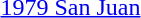<table>
<tr valign="top">
<td><a href='#'>1979 San Juan</a><br></td>
<td></td>
<td></td>
<td></td>
</tr>
</table>
